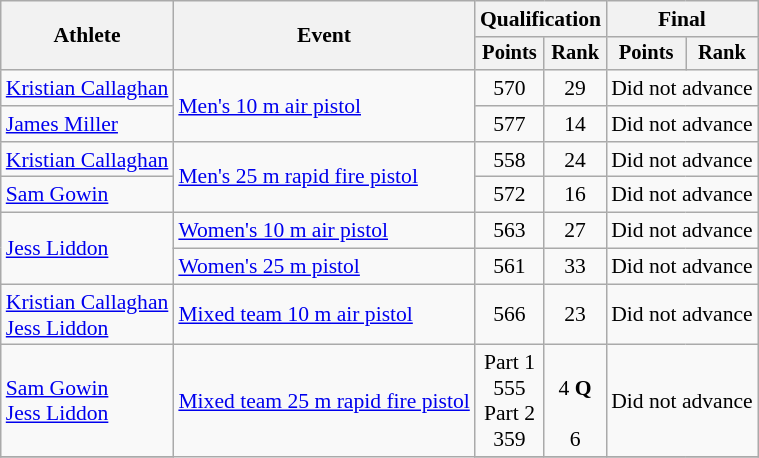<table class=wikitable style=font-size:90%;text-align:center>
<tr>
<th rowspan=2>Athlete</th>
<th rowspan=2>Event</th>
<th colspan=2>Qualification</th>
<th colspan=2>Final</th>
</tr>
<tr style=font-size:95%>
<th>Points</th>
<th>Rank</th>
<th>Points</th>
<th>Rank</th>
</tr>
<tr>
<td align=left><a href='#'>Kristian Callaghan</a></td>
<td rowspan=2 align=left><a href='#'>Men's 10 m air pistol</a></td>
<td>570</td>
<td>29</td>
<td colspan=2>Did not advance</td>
</tr>
<tr>
<td align=left><a href='#'>James Miller</a></td>
<td>577</td>
<td>14</td>
<td colspan=2>Did not advance</td>
</tr>
<tr>
<td align=left><a href='#'>Kristian Callaghan</a></td>
<td rowspan=2 align=left><a href='#'>Men's 25 m rapid fire pistol</a></td>
<td>558</td>
<td>24</td>
<td colspan=2>Did not advance</td>
</tr>
<tr>
<td align=left><a href='#'>Sam Gowin</a></td>
<td>572</td>
<td>16</td>
<td colspan=2>Did not advance</td>
</tr>
<tr>
<td align=left rowspan=2><a href='#'>Jess Liddon</a></td>
<td align=left><a href='#'>Women's 10 m air pistol</a></td>
<td>563</td>
<td>27</td>
<td colspan=2>Did not advance</td>
</tr>
<tr>
<td align=left><a href='#'>Women's 25 m pistol</a></td>
<td>561</td>
<td>33</td>
<td colspan=2>Did not advance</td>
</tr>
<tr>
<td align=left><a href='#'>Kristian Callaghan</a><br><a href='#'>Jess Liddon</a></td>
<td align=left><a href='#'>Mixed team 10 m air pistol</a></td>
<td>566</td>
<td>23</td>
<td colspan=2>Did not advance</td>
</tr>
<tr>
<td align=left><a href='#'>Sam Gowin</a><br><a href='#'>Jess Liddon</a></td>
<td rowspan=2 align=left><a href='#'>Mixed team 25 m rapid fire  pistol</a></td>
<td>Part 1<br>555<br>Part 2<br>359</td>
<td><br>4 <strong>Q</strong><br><br>6</td>
<td colspan=2>Did not advance</td>
</tr>
<tr>
</tr>
</table>
